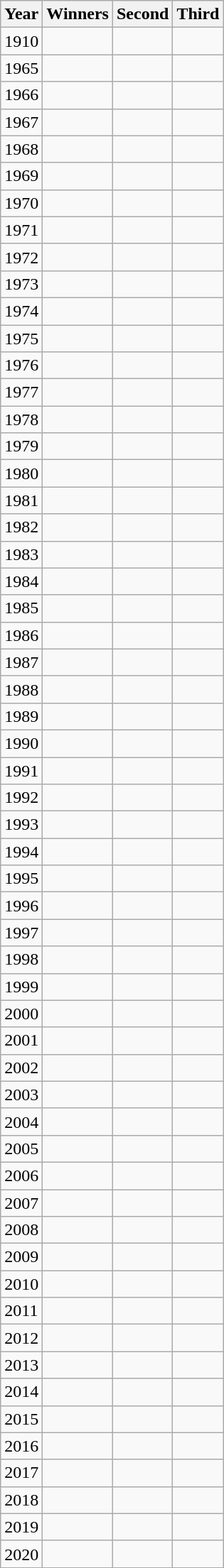<table class="wikitable">
<tr>
<th>Year</th>
<th>Winners</th>
<th>Second</th>
<th>Third</th>
</tr>
<tr>
<td>1910</td>
<td>  <br>  </td>
<td> <br>  </td>
<td>  <br> </td>
</tr>
<tr>
<td>1965</td>
<td>  <br>  </td>
<td> <br></td>
<td> <br></td>
</tr>
<tr>
<td>1966</td>
<td> <br></td>
<td>  <br>  </td>
<td>  <br>  </td>
</tr>
<tr>
<td>1967</td>
<td>  <br> </td>
<td>  <br> </td>
<td>  <br>  </td>
</tr>
<tr>
<td>1968</td>
<td>  <br> </td>
<td>  <br> </td>
<td>  <br> </td>
</tr>
<tr>
<td>1969</td>
<td>  <br>  </td>
<td>  <br> </td>
<td>  <br> </td>
</tr>
<tr>
<td>1970</td>
<td>  <br> </td>
<td>  <br> </td>
<td>  <br> </td>
</tr>
<tr>
<td>1971</td>
<td>  <br> </td>
<td>  <br>  </td>
<td>  <br> </td>
</tr>
<tr>
<td>1972</td>
<td>  <br> </td>
<td>  <br>  </td>
<td>  <br></td>
</tr>
<tr>
<td>1973</td>
<td>  <br></td>
<td>  <br> </td>
<td>  <br>  </td>
</tr>
<tr>
<td>1974</td>
<td>  <br> </td>
<td>  <br>  </td>
<td>  <br>  </td>
</tr>
<tr>
<td>1975</td>
<td>  <br>  </td>
<td>  <br>  </td>
<td>  <br>  </td>
</tr>
<tr>
<td>1976</td>
<td>  <br>  </td>
<td>  <br>  </td>
<td>  <br>  </td>
</tr>
<tr>
<td>1977</td>
<td> <br></td>
<td>  <br>  </td>
<td>  <br>  </td>
</tr>
<tr>
<td>1978</td>
<td>  <br>  </td>
<td>  <br> </td>
<td>  <br>  </td>
</tr>
<tr>
<td>1979</td>
<td>  <br>  </td>
<td>  <br> </td>
<td>  <br>  </td>
</tr>
<tr>
<td>1980</td>
<td>  <br>  </td>
<td>  <br> </td>
<td>  <br> </td>
</tr>
<tr>
<td>1981</td>
<td>  <br> </td>
<td>  <br> </td>
<td>  <br>  </td>
</tr>
<tr>
<td>1982</td>
<td>  <br> </td>
<td>  <br> </td>
<td>  <br>  </td>
</tr>
<tr>
<td>1983</td>
<td>  <br>  </td>
<td>  <br> </td>
<td>  <br> </td>
</tr>
<tr>
<td>1984</td>
<td>  <br>  </td>
<td>  <br> </td>
<td>  <br> </td>
</tr>
<tr>
<td>1985</td>
<td>  <br> </td>
<td>  <br>  </td>
<td>  <br>  </td>
</tr>
<tr>
<td>1986</td>
<td>  <br>  </td>
<td>  <br> </td>
<td>  <br> </td>
</tr>
<tr>
<td>1987</td>
<td>  <br>  </td>
<td> <br></td>
<td>  <br> </td>
</tr>
<tr>
<td>1988</td>
<td>  <br>  </td>
<td> <br></td>
<td>  <br> </td>
</tr>
<tr>
<td>1989</td>
<td> <br></td>
<td>  <br> </td>
<td>  <br> </td>
</tr>
<tr>
<td>1990</td>
<td>  <br> </td>
<td>  <br> </td>
<td>  <br> </td>
</tr>
<tr>
<td>1991</td>
<td>  <br> </td>
<td>  <br> </td>
<td>  <br> </td>
</tr>
<tr>
<td>1992</td>
<td>  <br> </td>
<td>  <br> </td>
<td>  <br> </td>
</tr>
<tr>
<td>1993</td>
<td>  <br> </td>
<td>  <br> </td>
<td>  <br> </td>
</tr>
<tr>
<td>1994</td>
<td>  <br> </td>
<td>  <br> </td>
<td>  <br> </td>
</tr>
<tr>
<td>1995</td>
<td>  <br> </td>
<td>  <br> </td>
<td>  <br> </td>
</tr>
<tr>
<td>1996</td>
<td>  <br> </td>
<td>  <br> </td>
<td>  <br> </td>
</tr>
<tr>
<td>1997</td>
<td>  <br>  </td>
<td>  <br> </td>
<td>  <br> </td>
</tr>
<tr>
<td>1998</td>
<td>  <br> </td>
<td>  <br> </td>
<td>  <br> </td>
</tr>
<tr>
<td>1999</td>
<td>  <br> </td>
<td>  <br> </td>
<td>  <br> </td>
</tr>
<tr>
<td>2000</td>
<td>  <br> </td>
<td>  <br> </td>
<td>  <br> </td>
</tr>
<tr>
<td>2001</td>
<td> <br> </td>
<td> <br> </td>
<td> <br> </td>
</tr>
<tr>
<td>2002</td>
<td> <br></td>
<td> <br></td>
<td>  <br> </td>
</tr>
<tr>
<td>2003</td>
<td>   <br> </td>
<td> <br></td>
<td> <br></td>
</tr>
<tr>
<td>2004</td>
<td>  <br> </td>
<td>  <br> </td>
<td> <br></td>
</tr>
<tr>
<td>2005</td>
<td> <br></td>
<td>  <br> </td>
<td>  <br> </td>
</tr>
<tr>
<td>2006</td>
<td>  <br> </td>
<td>  <br> </td>
<td>  <br> </td>
</tr>
<tr>
<td>2007</td>
<td>  <br> </td>
<td>  <br> </td>
<td>  <br> </td>
</tr>
<tr>
<td>2008</td>
<td>  <br>  </td>
<td>  <br> </td>
<td>  <br> </td>
</tr>
<tr>
<td>2009</td>
<td>  <br> </td>
<td>  <br> </td>
<td>  <br> </td>
</tr>
<tr>
<td>2010</td>
<td>  <br> </td>
<td>  <br> </td>
<td>  <br> </td>
</tr>
<tr>
<td>2011</td>
<td>  <br> </td>
<td>  <br> </td>
<td>  <br> </td>
</tr>
<tr>
<td>2012</td>
<td>  <br> </td>
<td>  <br> </td>
<td> <br> </td>
</tr>
<tr>
<td>2013</td>
<td>  <br> </td>
<td>  <br> </td>
<td> <br> </td>
</tr>
<tr>
<td>2014</td>
<td>  <br> </td>
<td>  <br> </td>
<td> <br> </td>
</tr>
<tr>
<td>2015</td>
<td>  <br> </td>
<td>  <br> </td>
<td>  <br> </td>
</tr>
<tr>
<td>2016</td>
<td>  <br>  </td>
<td>  <br> </td>
<td> <br>  </td>
</tr>
<tr>
<td>2017</td>
<td>  <br>  </td>
<td>  <br> </td>
<td> <br>  </td>
</tr>
<tr>
<td>2018</td>
<td>  <br>  </td>
<td>  <br> </td>
<td> <br>  </td>
</tr>
<tr>
<td>2019</td>
<td>  <br>  </td>
<td>  <br>  </td>
<td> <br>  </td>
</tr>
<tr>
<td>2020</td>
<td>  <br>  </td>
<td>  <br>  </td>
<td> <br>  </td>
</tr>
</table>
